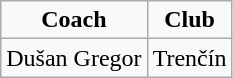<table class="wikitable" style="text-align: center;">
<tr>
<td><strong>Coach</strong></td>
<td><strong>Club</strong></td>
</tr>
<tr>
<td> Dušan Gregor</td>
<td>Trenčín</td>
</tr>
</table>
